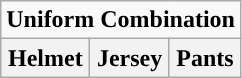<table class="wikitable">
<tr>
<td align="center" Colspan="3"><strong>Uniform Combination</strong></td>
</tr>
<tr align="center">
<th>Helmet</th>
<th>Jersey</th>
<th>Pants</th>
</tr>
</table>
